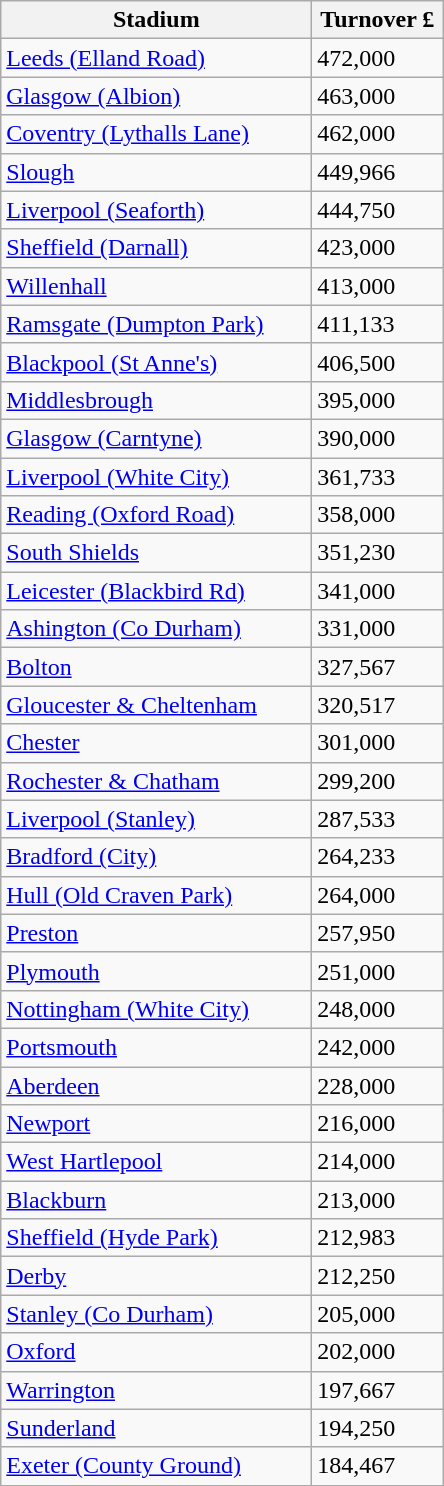<table class="wikitable">
<tr>
<th width=200>Stadium</th>
<th width=80>Turnover £</th>
</tr>
<tr>
<td><a href='#'>Leeds (Elland Road)</a></td>
<td>472,000</td>
</tr>
<tr>
<td><a href='#'>Glasgow (Albion)</a></td>
<td>463,000</td>
</tr>
<tr>
<td><a href='#'>Coventry (Lythalls Lane)</a></td>
<td>462,000</td>
</tr>
<tr>
<td><a href='#'>Slough</a></td>
<td>449,966</td>
</tr>
<tr>
<td><a href='#'>Liverpool (Seaforth)</a></td>
<td>444,750</td>
</tr>
<tr>
<td><a href='#'>Sheffield (Darnall)</a></td>
<td>423,000</td>
</tr>
<tr>
<td><a href='#'>Willenhall</a></td>
<td>413,000</td>
</tr>
<tr>
<td><a href='#'>Ramsgate (Dumpton Park)</a></td>
<td>411,133</td>
</tr>
<tr>
<td><a href='#'>Blackpool (St Anne's)</a></td>
<td>406,500</td>
</tr>
<tr>
<td><a href='#'>Middlesbrough</a></td>
<td>395,000</td>
</tr>
<tr>
<td><a href='#'>Glasgow (Carntyne)</a></td>
<td>390,000</td>
</tr>
<tr>
<td><a href='#'>Liverpool (White City)</a></td>
<td>361,733</td>
</tr>
<tr>
<td><a href='#'>Reading (Oxford Road)</a></td>
<td>358,000</td>
</tr>
<tr>
<td><a href='#'>South Shields</a></td>
<td>351,230</td>
</tr>
<tr>
<td><a href='#'>Leicester (Blackbird Rd)</a></td>
<td>341,000</td>
</tr>
<tr>
<td><a href='#'>Ashington (Co Durham)</a></td>
<td>331,000</td>
</tr>
<tr>
<td><a href='#'>Bolton</a></td>
<td>327,567</td>
</tr>
<tr>
<td><a href='#'>Gloucester & Cheltenham</a></td>
<td>320,517</td>
</tr>
<tr>
<td><a href='#'>Chester</a></td>
<td>301,000</td>
</tr>
<tr>
<td><a href='#'>Rochester & Chatham</a></td>
<td>299,200</td>
</tr>
<tr>
<td><a href='#'>Liverpool (Stanley)</a></td>
<td>287,533</td>
</tr>
<tr>
<td><a href='#'>Bradford (City)</a></td>
<td>264,233</td>
</tr>
<tr>
<td><a href='#'>Hull (Old Craven Park)</a></td>
<td>264,000</td>
</tr>
<tr>
<td><a href='#'>Preston</a></td>
<td>257,950</td>
</tr>
<tr>
<td><a href='#'>Plymouth</a></td>
<td>251,000</td>
</tr>
<tr>
<td><a href='#'>Nottingham (White City)</a></td>
<td>248,000</td>
</tr>
<tr>
<td><a href='#'>Portsmouth</a></td>
<td>242,000</td>
</tr>
<tr>
<td><a href='#'>Aberdeen</a></td>
<td>228,000</td>
</tr>
<tr>
<td><a href='#'>Newport</a></td>
<td>216,000</td>
</tr>
<tr>
<td><a href='#'>West Hartlepool</a></td>
<td>214,000</td>
</tr>
<tr>
<td><a href='#'>Blackburn</a></td>
<td>213,000</td>
</tr>
<tr>
<td><a href='#'>Sheffield (Hyde Park)</a></td>
<td>212,983</td>
</tr>
<tr>
<td><a href='#'>Derby</a></td>
<td>212,250</td>
</tr>
<tr>
<td><a href='#'>Stanley (Co Durham)</a></td>
<td>205,000</td>
</tr>
<tr>
<td><a href='#'>Oxford</a></td>
<td>202,000</td>
</tr>
<tr>
<td><a href='#'>Warrington</a></td>
<td>197,667</td>
</tr>
<tr>
<td><a href='#'>Sunderland</a></td>
<td>194,250</td>
</tr>
<tr>
<td><a href='#'>Exeter (County Ground)</a></td>
<td>184,467</td>
</tr>
</table>
